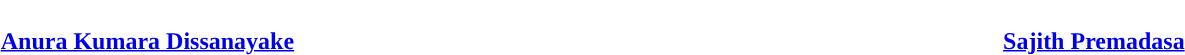<table style="width:100%; text-align:center">
<tr style="color:white">
<td style="background:"><strong>8,020</strong></td>
<td style="background:"><strong>9,188</strong></td>
</tr>
<tr>
<td style="color:"><strong><a href='#'>Anura Kumara Dissanayake</a></strong></td>
<td style="color:"><strong><a href='#'>Sajith Premadasa</a></strong></td>
</tr>
</table>
